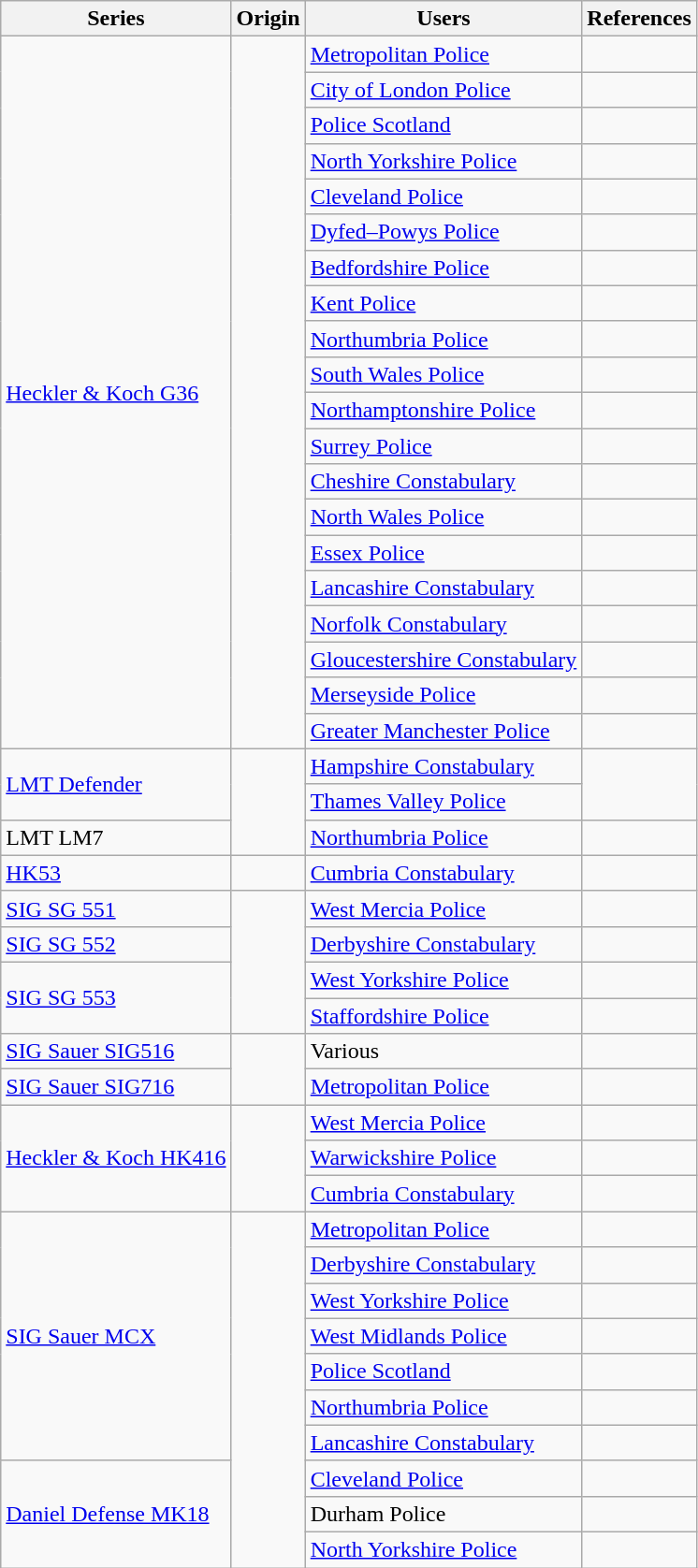<table class="wikitable">
<tr>
<th>Series</th>
<th>Origin</th>
<th>Users</th>
<th>References</th>
</tr>
<tr>
<td rowspan="20"><a href='#'>Heckler & Koch G36</a></td>
<td rowspan="20"></td>
<td><a href='#'>Metropolitan Police</a></td>
<td></td>
</tr>
<tr>
<td><a href='#'>City of London Police</a></td>
<td></td>
</tr>
<tr>
<td><a href='#'>Police Scotland</a></td>
<td></td>
</tr>
<tr>
<td><a href='#'>North Yorkshire Police</a></td>
<td></td>
</tr>
<tr>
<td><a href='#'>Cleveland Police</a></td>
<td></td>
</tr>
<tr>
<td><a href='#'>Dyfed–Powys Police</a></td>
<td></td>
</tr>
<tr>
<td><a href='#'>Bedfordshire Police</a></td>
<td></td>
</tr>
<tr>
<td><a href='#'>Kent Police</a></td>
<td></td>
</tr>
<tr>
<td><a href='#'>Northumbria Police</a></td>
<td></td>
</tr>
<tr>
<td><a href='#'>South Wales Police</a></td>
<td></td>
</tr>
<tr>
<td><a href='#'>Northamptonshire Police</a></td>
<td></td>
</tr>
<tr>
<td><a href='#'>Surrey Police</a></td>
<td></td>
</tr>
<tr>
<td><a href='#'>Cheshire Constabulary</a></td>
<td></td>
</tr>
<tr>
<td><a href='#'>North Wales Police</a></td>
<td></td>
</tr>
<tr>
<td><a href='#'>Essex Police</a></td>
<td></td>
</tr>
<tr>
<td><a href='#'>Lancashire Constabulary</a></td>
<td></td>
</tr>
<tr>
<td><a href='#'>Norfolk Constabulary</a></td>
<td></td>
</tr>
<tr>
<td><a href='#'>Gloucestershire Constabulary</a></td>
<td></td>
</tr>
<tr>
<td><a href='#'>Merseyside Police</a></td>
<td></td>
</tr>
<tr>
<td><a href='#'>Greater Manchester Police</a></td>
<td></td>
</tr>
<tr>
<td rowspan="2"><a href='#'>LMT Defender</a></td>
<td rowspan="3"></td>
<td><a href='#'>Hampshire Constabulary</a></td>
<td rowspan="2"></td>
</tr>
<tr>
<td><a href='#'>Thames Valley Police</a></td>
</tr>
<tr>
<td>LMT LM7</td>
<td><a href='#'>Northumbria Police</a></td>
<td></td>
</tr>
<tr>
<td><a href='#'>HK53</a></td>
<td></td>
<td><a href='#'>Cumbria Constabulary</a></td>
<td></td>
</tr>
<tr>
<td><a href='#'>SIG SG 551</a></td>
<td rowspan="4"></td>
<td><a href='#'>West Mercia Police</a></td>
<td></td>
</tr>
<tr>
<td><a href='#'>SIG SG 552</a></td>
<td><a href='#'>Derbyshire Constabulary</a></td>
<td></td>
</tr>
<tr>
<td rowspan="2"><a href='#'>SIG SG 553</a></td>
<td><a href='#'>West Yorkshire Police</a></td>
<td></td>
</tr>
<tr>
<td><a href='#'>Staffordshire Police</a></td>
<td></td>
</tr>
<tr>
<td><a href='#'>SIG Sauer SIG516</a></td>
<td rowspan="2"></td>
<td>Various</td>
<td></td>
</tr>
<tr>
<td><a href='#'>SIG Sauer SIG716</a></td>
<td><a href='#'>Metropolitan Police</a></td>
<td></td>
</tr>
<tr>
<td rowspan="3"><a href='#'>Heckler & Koch HK416</a></td>
<td rowspan="3"></td>
<td><a href='#'>West Mercia Police</a></td>
<td></td>
</tr>
<tr>
<td><a href='#'>Warwickshire Police</a></td>
<td></td>
</tr>
<tr>
<td><a href='#'>Cumbria Constabulary</a></td>
<td></td>
</tr>
<tr>
<td rowspan="7"><a href='#'>SIG Sauer MCX</a></td>
<td rowspan="10"></td>
<td><a href='#'>Metropolitan Police</a></td>
<td></td>
</tr>
<tr>
<td><a href='#'>Derbyshire Constabulary</a></td>
<td></td>
</tr>
<tr>
<td><a href='#'>West Yorkshire Police</a></td>
<td></td>
</tr>
<tr>
<td><a href='#'>West Midlands Police</a></td>
<td></td>
</tr>
<tr>
<td><a href='#'>Police Scotland</a></td>
<td></td>
</tr>
<tr>
<td><a href='#'>Northumbria Police</a></td>
<td></td>
</tr>
<tr>
<td><a href='#'>Lancashire Constabulary</a></td>
<td></td>
</tr>
<tr>
<td rowspan="3"><a href='#'>Daniel Defense MK18</a></td>
<td><a href='#'>Cleveland Police</a></td>
<td></td>
</tr>
<tr>
<td>Durham Police</td>
<td></td>
</tr>
<tr>
<td><a href='#'>North Yorkshire Police</a></td>
<td></td>
</tr>
</table>
